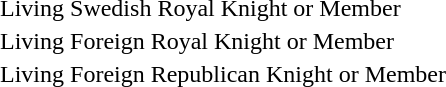<table style="margin: 1em auto;">
<tr>
<td></td>
<td>Living Swedish Royal Knight or Member</td>
</tr>
<tr>
<td></td>
<td>Living Foreign Royal Knight or Member</td>
</tr>
<tr>
<td></td>
<td>Living Foreign Republican Knight or Member</td>
</tr>
<tr>
</tr>
</table>
